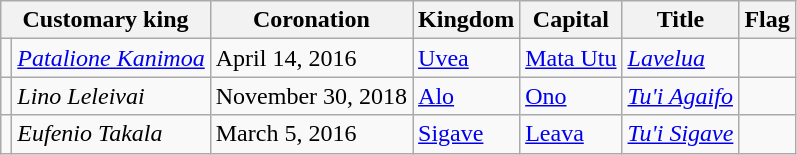<table class="wikitable">
<tr>
<th colspan="2">Customary king</th>
<th>Coronation</th>
<th>Kingdom</th>
<th>Capital</th>
<th>Title</th>
<th>Flag</th>
</tr>
<tr>
<td></td>
<td><em><a href='#'>Patalione Kanimoa</a></em></td>
<td>April 14, 2016</td>
<td><a href='#'>Uvea</a></td>
<td><a href='#'>Mata Utu</a></td>
<td><a href='#'><em>Lavelua</em></a></td>
<td></td>
</tr>
<tr>
<td></td>
<td><em>Lino Leleivai</em></td>
<td>November 30, 2018</td>
<td><a href='#'>Alo</a></td>
<td><a href='#'>Ono</a></td>
<td><a href='#'><em>Tu'i Agaifo</em></a></td>
<td></td>
</tr>
<tr>
<td></td>
<td><em>Eufenio Takala</em></td>
<td>March 5, 2016</td>
<td><a href='#'>Sigave</a></td>
<td><a href='#'>Leava</a></td>
<td><a href='#'><em>Tu'i Sigave</em></a></td>
<td></td>
</tr>
</table>
